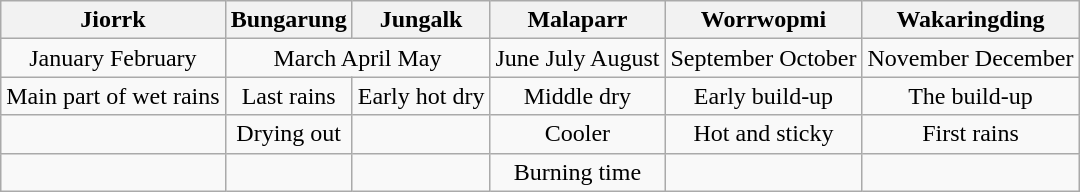<table class="wikitable" style="text-align: center;">
<tr>
<th>Jiorrk</th>
<th>Bungarung</th>
<th>Jungalk</th>
<th>Malaparr</th>
<th>Worrwopmi</th>
<th>Wakaringding</th>
</tr>
<tr>
<td>January February</td>
<td colspan="2">March April May</td>
<td>June July August</td>
<td>September October</td>
<td>November December</td>
</tr>
<tr>
<td>Main part of wet rains</td>
<td>Last rains</td>
<td>Early hot dry</td>
<td>Middle dry</td>
<td>Early build-up</td>
<td>The build-up</td>
</tr>
<tr>
<td></td>
<td>Drying out</td>
<td></td>
<td>Cooler</td>
<td>Hot and sticky</td>
<td>First rains</td>
</tr>
<tr>
<td></td>
<td></td>
<td></td>
<td>Burning time</td>
<td></td>
<td></td>
</tr>
</table>
